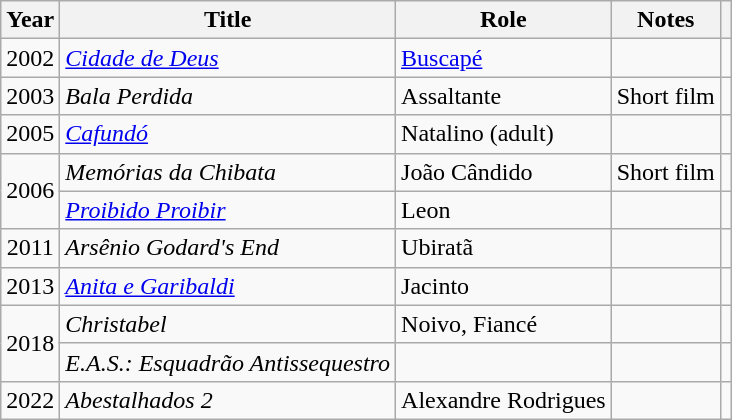<table class="wikitable sortable">
<tr>
<th>Year</th>
<th>Title</th>
<th>Role</th>
<th class="unsortable">Notes</th>
<th></th>
</tr>
<tr>
<td align = "center">2002</td>
<td><em><a href='#'>Cidade de Deus</a></em></td>
<td><a href='#'>Buscapé</a></td>
<td></td>
<td align = "center"></td>
</tr>
<tr>
<td align="center">2003</td>
<td><em>Bala Perdida</em></td>
<td>Assaltante</td>
<td>Short film</td>
<td align = "center"></td>
</tr>
<tr>
<td align = "center">2005</td>
<td><em><a href='#'>Cafundó</a></em></td>
<td>Natalino (adult)</td>
<td></td>
<td align = "center"></td>
</tr>
<tr>
<td rowspan="2" align = "center">2006</td>
<td><em>Memórias da Chibata</em></td>
<td>João Cândido</td>
<td>Short film</td>
<td align = "center"></td>
</tr>
<tr>
<td><em><a href='#'>Proibido Proibir</a></em></td>
<td>Leon</td>
<td></td>
<td align = "center"></td>
</tr>
<tr>
<td align = "center">2011</td>
<td><em>Arsênio Godard's End</em></td>
<td>Ubiratã</td>
<td></td>
<td align = "center"></td>
</tr>
<tr>
<td align = "center">2013</td>
<td><em><a href='#'>Anita e Garibaldi</a></em></td>
<td>Jacinto</td>
<td></td>
<td align = "center"></td>
</tr>
<tr>
<td rowspan="2" align = "center">2018</td>
<td><em>Christabel</em></td>
<td>Noivo, Fiancé</td>
<td></td>
<td align = "center"></td>
</tr>
<tr>
<td><em>E.A.S.: Esquadrão Antissequestro</em></td>
<td></td>
<td></td>
<td align = "center"></td>
</tr>
<tr>
<td align = "center">2022</td>
<td><em>Abestalhados 2</em></td>
<td>Alexandre Rodrigues</td>
<td></td>
<td align = "center"></td>
</tr>
</table>
